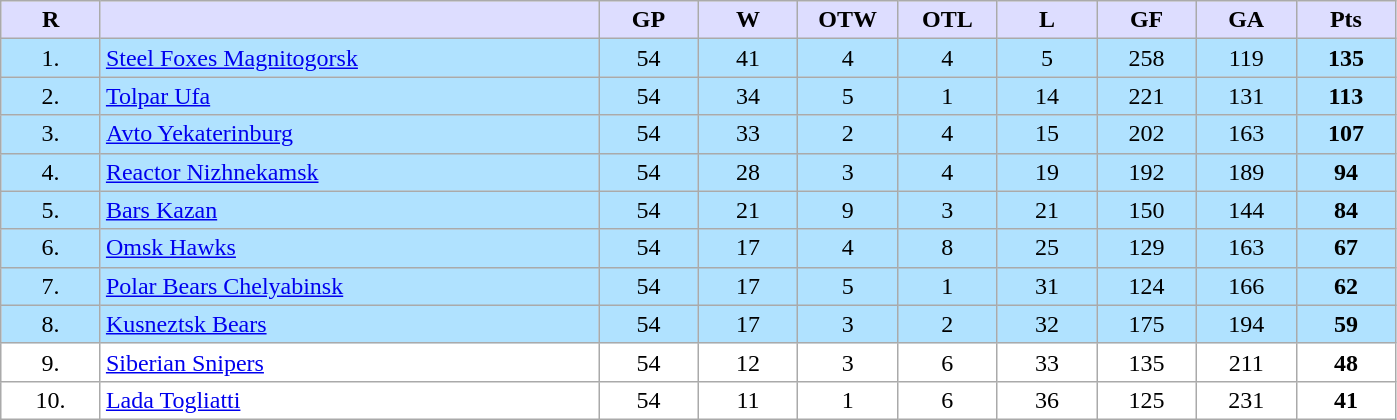<table class="wikitable sortable">
<tr>
<th style="background:#ddf; width:5%;">R</th>
<th style="background:#ddf; width:25%;"></th>
<th style="background:#ddf; width:5%;">GP</th>
<th style="background:#ddf; width:5%;">W</th>
<th style="background:#ddf; width:5%;">OTW</th>
<th style="background:#ddf; width:5%;">OTL</th>
<th style="background:#ddf; width:5%;">L</th>
<th style="background:#ddf; width:5%;">GF</th>
<th style="background:#ddf; width:5%;">GA</th>
<th style="background:#ddf; width:5%;">Pts</th>
</tr>
<tr style="background:#b0e2ff; text-align:center;">
<td>1.</td>
<td align="left"><a href='#'>Steel Foxes Magnitogorsk</a></td>
<td>54</td>
<td>41</td>
<td>4</td>
<td>4</td>
<td>5</td>
<td>258</td>
<td>119</td>
<td><strong>135</strong></td>
</tr>
<tr style="background:#b0e2ff; text-align:center;">
<td>2.</td>
<td align="left"><a href='#'>Tolpar Ufa</a></td>
<td>54</td>
<td>34</td>
<td>5</td>
<td>1</td>
<td>14</td>
<td>221</td>
<td>131</td>
<td><strong>113</strong></td>
</tr>
<tr style="background:#b0e2ff; text-align:center;">
<td>3.</td>
<td align="left"><a href='#'>Avto Yekaterinburg</a></td>
<td>54</td>
<td>33</td>
<td>2</td>
<td>4</td>
<td>15</td>
<td>202</td>
<td>163</td>
<td><strong>107</strong></td>
</tr>
<tr style="background:#b0e2ff; text-align:center;">
<td>4.</td>
<td align="left"><a href='#'>Reactor Nizhnekamsk</a></td>
<td>54</td>
<td>28</td>
<td>3</td>
<td>4</td>
<td>19</td>
<td>192</td>
<td>189</td>
<td><strong>94</strong></td>
</tr>
<tr style="background:#b0e2ff; text-align:center;">
<td>5.</td>
<td align="left"><a href='#'>Bars Kazan</a></td>
<td>54</td>
<td>21</td>
<td>9</td>
<td>3</td>
<td>21</td>
<td>150</td>
<td>144</td>
<td><strong>84</strong></td>
</tr>
<tr style="background:#b0e2ff; text-align:center;">
<td>6.</td>
<td align="left"><a href='#'>Omsk Hawks</a></td>
<td>54</td>
<td>17</td>
<td>4</td>
<td>8</td>
<td>25</td>
<td>129</td>
<td>163</td>
<td><strong>67</strong></td>
</tr>
<tr style="background:#b0e2ff; text-align:center;">
<td>7.</td>
<td align="left"><a href='#'>Polar Bears Chelyabinsk</a></td>
<td>54</td>
<td>17</td>
<td>5</td>
<td>1</td>
<td>31</td>
<td>124</td>
<td>166</td>
<td><strong>62</strong></td>
</tr>
<tr style="background:#b0e2ff; text-align:center;">
<td>8.</td>
<td align="left"><a href='#'>Kusneztsk Bears</a></td>
<td>54</td>
<td>17</td>
<td>3</td>
<td>2</td>
<td>32</td>
<td>175</td>
<td>194</td>
<td><strong>59</strong></td>
</tr>
<tr style="background:#fff; text-align:center;">
<td>9.</td>
<td align="left"><a href='#'>Siberian Snipers</a></td>
<td>54</td>
<td>12</td>
<td>3</td>
<td>6</td>
<td>33</td>
<td>135</td>
<td>211</td>
<td><strong>48</strong></td>
</tr>
<tr style="background:#fff; text-align:center;">
<td>10.</td>
<td align="left"><a href='#'>Lada Togliatti</a></td>
<td>54</td>
<td>11</td>
<td>1</td>
<td>6</td>
<td>36</td>
<td>125</td>
<td>231</td>
<td><strong>41</strong></td>
</tr>
</table>
